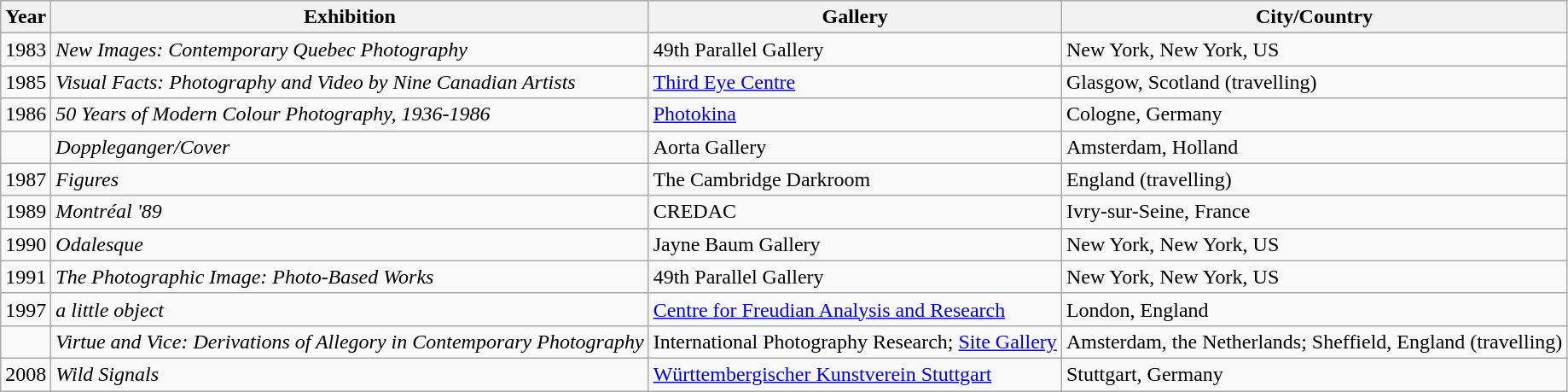<table class="wikitable">
<tr>
<th>Year</th>
<th>Exhibition</th>
<th>Gallery</th>
<th>City/Country</th>
</tr>
<tr>
<td>1983</td>
<td><em>New Images: Contemporary Quebec Photography</em></td>
<td>49th Parallel Gallery</td>
<td>New York, New York, US</td>
</tr>
<tr>
<td>1985</td>
<td><em>Visual Facts: Photography and Video by Nine Canadian Artists</em></td>
<td><a href='#'>Third Eye Centre</a></td>
<td>Glasgow, Scotland (travelling)</td>
</tr>
<tr>
<td>1986</td>
<td><em>50 Years of Modern Colour Photography, 1936-1986</em></td>
<td><a href='#'>Photokina</a></td>
<td>Cologne, Germany</td>
</tr>
<tr>
<td></td>
<td><em>Doppleganger/Cover</em></td>
<td>Aorta Gallery</td>
<td>Amsterdam, Holland</td>
</tr>
<tr>
<td>1987</td>
<td><em>Figures</em></td>
<td>The Cambridge Darkroom</td>
<td>England (travelling)</td>
</tr>
<tr>
<td>1989</td>
<td><em>Montréal '89</em></td>
<td>CREDAC</td>
<td>Ivry-sur-Seine, France</td>
</tr>
<tr>
<td>1990</td>
<td><em>Odalesque</em></td>
<td>Jayne Baum Gallery</td>
<td>New York, New York, US</td>
</tr>
<tr>
<td>1991</td>
<td><em>The Photographic Image: Photo-Based Works</em></td>
<td>49th Parallel Gallery</td>
<td>New York, New York, US</td>
</tr>
<tr>
<td>1997</td>
<td><em>a little object</em></td>
<td><a href='#'>Centre for Freudian Analysis and Research</a></td>
<td>London, England</td>
</tr>
<tr>
<td></td>
<td><em>Virtue and Vice: Derivations of Allegory in Contemporary Photography</em></td>
<td>International Photography Research; <a href='#'>Site Gallery</a></td>
<td>Amsterdam, the Netherlands; Sheffield, England (travelling)</td>
</tr>
<tr>
<td>2008</td>
<td><em>Wild Signals</em></td>
<td><a href='#'>Württembergischer Kunstverein Stuttgart</a></td>
<td>Stuttgart, Germany</td>
</tr>
</table>
